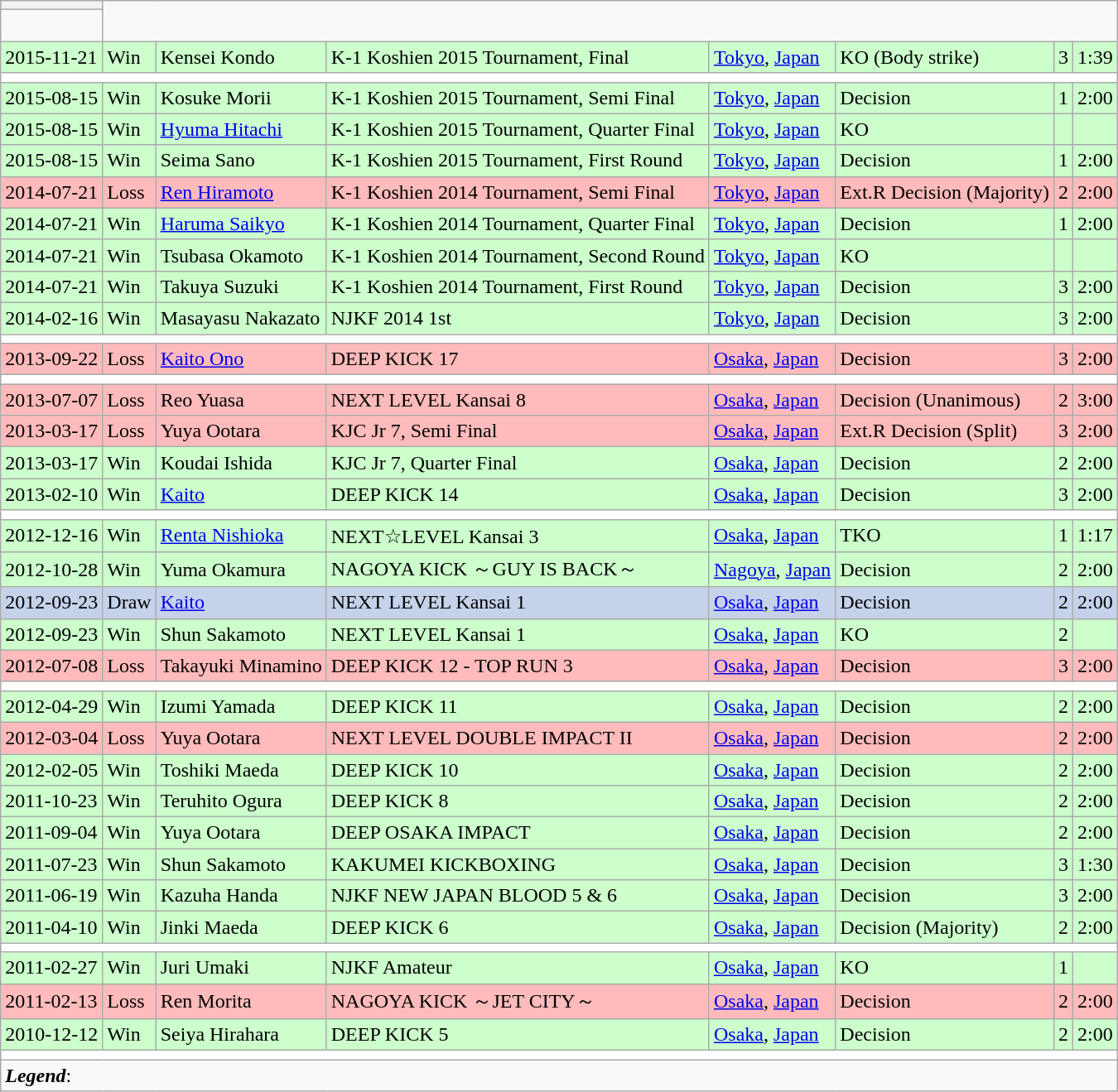<table class="wikitable mw-collapsible mw-collapsed">
<tr>
<th></th>
</tr>
<tr>
<td><br></td>
</tr>
<tr style="background:#CCFFCC;">
<td>2015-11-21</td>
<td>Win</td>
<td align=left> Kensei Kondo</td>
<td>K-1 Koshien 2015 Tournament, Final</td>
<td><a href='#'>Tokyo</a>, <a href='#'>Japan</a></td>
<td>KO (Body strike)</td>
<td>3</td>
<td>1:39</td>
</tr>
<tr>
<th style=background:white colspan=9></th>
</tr>
<tr style="background:#CCFFCC;">
<td>2015-08-15</td>
<td>Win</td>
<td align=left> Kosuke Morii</td>
<td>K-1 Koshien 2015 Tournament, Semi Final</td>
<td><a href='#'>Tokyo</a>, <a href='#'>Japan</a></td>
<td>Decision</td>
<td>1</td>
<td>2:00</td>
</tr>
<tr style="background:#CCFFCC;">
<td>2015-08-15</td>
<td>Win</td>
<td align=left> <a href='#'>Hyuma Hitachi</a></td>
<td>K-1 Koshien 2015 Tournament, Quarter Final</td>
<td><a href='#'>Tokyo</a>, <a href='#'>Japan</a></td>
<td>KO</td>
<td></td>
<td></td>
</tr>
<tr style="background:#CCFFCC;">
<td>2015-08-15</td>
<td>Win</td>
<td align=left> Seima Sano</td>
<td>K-1 Koshien 2015 Tournament, First Round</td>
<td><a href='#'>Tokyo</a>, <a href='#'>Japan</a></td>
<td>Decision</td>
<td>1</td>
<td>2:00</td>
</tr>
<tr style="background:#FFBBBB;">
<td>2014-07-21</td>
<td>Loss</td>
<td align=left> <a href='#'>Ren Hiramoto</a></td>
<td>K-1 Koshien 2014 Tournament, Semi Final</td>
<td><a href='#'>Tokyo</a>, <a href='#'>Japan</a></td>
<td>Ext.R Decision (Majority)</td>
<td>2</td>
<td>2:00</td>
</tr>
<tr style="background:#CCFFCC;">
<td>2014-07-21</td>
<td>Win</td>
<td align=left> <a href='#'>Haruma Saikyo</a></td>
<td>K-1 Koshien 2014 Tournament, Quarter Final</td>
<td><a href='#'>Tokyo</a>, <a href='#'>Japan</a></td>
<td>Decision</td>
<td>1</td>
<td>2:00</td>
</tr>
<tr style="background:#CCFFCC;">
<td>2014-07-21</td>
<td>Win</td>
<td align=left> Tsubasa Okamoto</td>
<td>K-1 Koshien 2014 Tournament, Second Round</td>
<td><a href='#'>Tokyo</a>, <a href='#'>Japan</a></td>
<td>KO</td>
<td></td>
<td></td>
</tr>
<tr style="background:#CCFFCC;">
<td>2014-07-21</td>
<td>Win</td>
<td align=left> Takuya Suzuki</td>
<td>K-1 Koshien 2014 Tournament, First Round</td>
<td><a href='#'>Tokyo</a>, <a href='#'>Japan</a></td>
<td>Decision</td>
<td>3</td>
<td>2:00</td>
</tr>
<tr style="background:#CCFFCC;">
<td>2014-02-16</td>
<td>Win</td>
<td align=left> Masayasu Nakazato</td>
<td>NJKF 2014 1st</td>
<td><a href='#'>Tokyo</a>, <a href='#'>Japan</a></td>
<td>Decision</td>
<td>3</td>
<td>2:00</td>
</tr>
<tr>
<th style=background:white colspan=9></th>
</tr>
<tr style="background:#FFBBBB;">
<td>2013-09-22</td>
<td>Loss</td>
<td align=left> <a href='#'>Kaito Ono</a></td>
<td>DEEP KICK 17</td>
<td><a href='#'>Osaka</a>, <a href='#'>Japan</a></td>
<td>Decision</td>
<td>3</td>
<td>2:00</td>
</tr>
<tr>
<th style=background:white colspan=9></th>
</tr>
<tr style="background:#FFBBBB;">
<td>2013-07-07</td>
<td>Loss</td>
<td align=left> Reo Yuasa</td>
<td>NEXT LEVEL Kansai 8</td>
<td><a href='#'>Osaka</a>, <a href='#'>Japan</a></td>
<td>Decision (Unanimous)</td>
<td>2</td>
<td>3:00</td>
</tr>
<tr style="background:#FFBBBB;">
<td>2013-03-17</td>
<td>Loss</td>
<td align=left> Yuya Ootara</td>
<td>KJC Jr 7, Semi Final</td>
<td><a href='#'>Osaka</a>, <a href='#'>Japan</a></td>
<td>Ext.R Decision (Split)</td>
<td>3</td>
<td>2:00</td>
</tr>
<tr style="background:#CCFFCC;">
<td>2013-03-17</td>
<td>Win</td>
<td align=left> Koudai Ishida</td>
<td>KJC Jr 7, Quarter Final</td>
<td><a href='#'>Osaka</a>, <a href='#'>Japan</a></td>
<td>Decision</td>
<td>2</td>
<td>2:00</td>
</tr>
<tr style="background:#CCFFCC;">
<td>2013-02-10</td>
<td>Win</td>
<td align=left> <a href='#'>Kaito</a></td>
<td>DEEP KICK 14</td>
<td><a href='#'>Osaka</a>, <a href='#'>Japan</a></td>
<td>Decision</td>
<td>3</td>
<td>2:00</td>
</tr>
<tr>
<th style=background:white colspan=9></th>
</tr>
<tr bgcolor="#CCFFCC">
<td>2012-12-16</td>
<td>Win</td>
<td align=left> <a href='#'>Renta Nishioka</a></td>
<td>NEXT☆LEVEL Kansai 3</td>
<td><a href='#'>Osaka</a>, <a href='#'>Japan</a></td>
<td>TKO</td>
<td>1</td>
<td>1:17</td>
</tr>
<tr style="background:#CCFFCC;">
<td>2012-10-28</td>
<td>Win</td>
<td align=left> Yuma Okamura</td>
<td>NAGOYA KICK ～GUY IS BACK～</td>
<td><a href='#'>Nagoya</a>, <a href='#'>Japan</a></td>
<td>Decision</td>
<td>2</td>
<td>2:00</td>
</tr>
<tr style="background:#c5d2ea;">
<td>2012-09-23</td>
<td>Draw</td>
<td align=left> <a href='#'>Kaito</a></td>
<td>NEXT LEVEL Kansai 1</td>
<td><a href='#'>Osaka</a>, <a href='#'>Japan</a></td>
<td>Decision</td>
<td>2</td>
<td>2:00</td>
</tr>
<tr style="background:#CCFFCC;">
<td>2012-09-23</td>
<td>Win</td>
<td align=left> Shun Sakamoto</td>
<td>NEXT LEVEL Kansai 1</td>
<td><a href='#'>Osaka</a>, <a href='#'>Japan</a></td>
<td>KO</td>
<td>2</td>
<td></td>
</tr>
<tr style="background:#FFBBBB;">
<td>2012-07-08</td>
<td>Loss</td>
<td align=left> Takayuki Minamino</td>
<td>DEEP KICK 12 - TOP RUN 3</td>
<td><a href='#'>Osaka</a>, <a href='#'>Japan</a></td>
<td>Decision</td>
<td>3</td>
<td>2:00</td>
</tr>
<tr>
<th style=background:white colspan=9></th>
</tr>
<tr style="background:#CCFFCC;">
<td>2012-04-29</td>
<td>Win</td>
<td align=left> Izumi Yamada</td>
<td>DEEP KICK 11</td>
<td><a href='#'>Osaka</a>, <a href='#'>Japan</a></td>
<td>Decision</td>
<td>2</td>
<td>2:00</td>
</tr>
<tr style="background:#FFBBBB;">
<td>2012-03-04</td>
<td>Loss</td>
<td align=left> Yuya Ootara</td>
<td>NEXT LEVEL DOUBLE IMPACT II</td>
<td><a href='#'>Osaka</a>, <a href='#'>Japan</a></td>
<td>Decision</td>
<td>2</td>
<td>2:00</td>
</tr>
<tr style="background:#CCFFCC;">
<td>2012-02-05</td>
<td>Win</td>
<td align=left> Toshiki Maeda</td>
<td>DEEP KICK 10</td>
<td><a href='#'>Osaka</a>, <a href='#'>Japan</a></td>
<td>Decision</td>
<td>2</td>
<td>2:00</td>
</tr>
<tr style="background:#CCFFCC;">
<td>2011-10-23</td>
<td>Win</td>
<td align=left> Teruhito Ogura</td>
<td>DEEP KICK 8</td>
<td><a href='#'>Osaka</a>, <a href='#'>Japan</a></td>
<td>Decision</td>
<td>2</td>
<td>2:00</td>
</tr>
<tr style="background:#CCFFCC;">
<td>2011-09-04</td>
<td>Win</td>
<td align=left> Yuya Ootara</td>
<td>DEEP OSAKA IMPACT</td>
<td><a href='#'>Osaka</a>, <a href='#'>Japan</a></td>
<td>Decision</td>
<td>2</td>
<td>2:00</td>
</tr>
<tr style="background:#CCFFCC;">
<td>2011-07-23</td>
<td>Win</td>
<td align=left> Shun Sakamoto</td>
<td>KAKUMEI KICKBOXING</td>
<td><a href='#'>Osaka</a>, <a href='#'>Japan</a></td>
<td>Decision</td>
<td>3</td>
<td>1:30</td>
</tr>
<tr style="background:#CCFFCC;">
<td>2011-06-19</td>
<td>Win</td>
<td align=left> Kazuha Handa</td>
<td>NJKF NEW JAPAN BLOOD 5 & 6</td>
<td><a href='#'>Osaka</a>, <a href='#'>Japan</a></td>
<td>Decision</td>
<td>3</td>
<td>2:00</td>
</tr>
<tr style="background:#cfc;">
<td>2011-04-10</td>
<td>Win</td>
<td align=left> Jinki Maeda</td>
<td>DEEP KICK 6</td>
<td><a href='#'>Osaka</a>, <a href='#'>Japan</a></td>
<td>Decision (Majority)</td>
<td>2</td>
<td>2:00</td>
</tr>
<tr>
<th style=background:white colspan=9></th>
</tr>
<tr style="background:#CCFFCC;">
<td>2011-02-27</td>
<td>Win</td>
<td align=left> Juri Umaki</td>
<td>NJKF Amateur</td>
<td><a href='#'>Osaka</a>, <a href='#'>Japan</a></td>
<td>KO</td>
<td>1</td>
<td></td>
</tr>
<tr style="background:#FFBBBB;">
<td>2011-02-13</td>
<td>Loss</td>
<td align=left> Ren Morita</td>
<td>NAGOYA KICK ～JET CITY～</td>
<td><a href='#'>Osaka</a>, <a href='#'>Japan</a></td>
<td>Decision</td>
<td>2</td>
<td>2:00</td>
</tr>
<tr style="background:#cfc;">
<td>2010-12-12</td>
<td>Win</td>
<td align=left> Seiya Hirahara</td>
<td>DEEP KICK 5</td>
<td><a href='#'>Osaka</a>, <a href='#'>Japan</a></td>
<td>Decision</td>
<td>2</td>
<td>2:00</td>
</tr>
<tr>
<th style=background:white colspan=9></th>
</tr>
<tr>
<td colspan=9><strong><em>Legend</em></strong>:    <br></td>
</tr>
</table>
